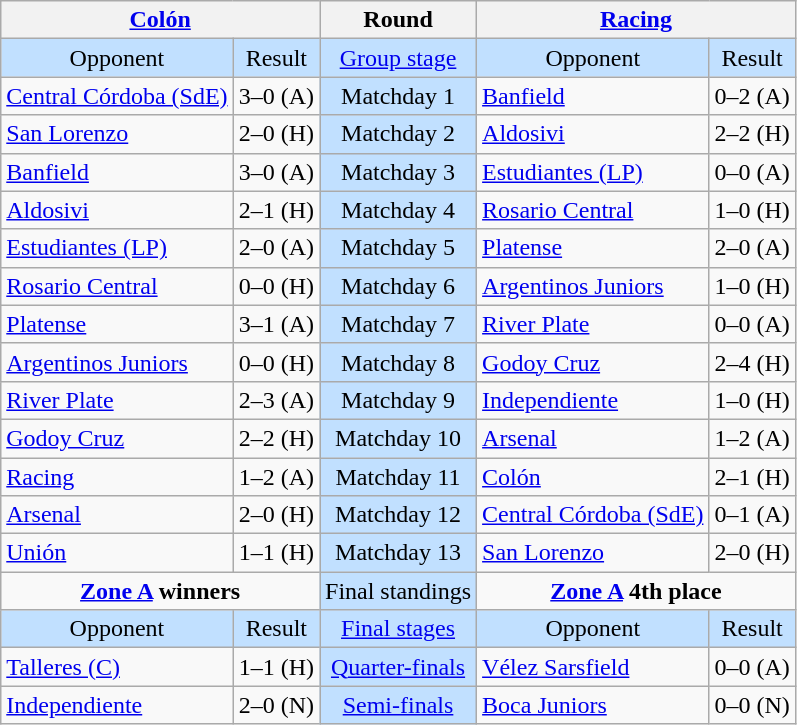<table class="wikitable" style="text-align:center">
<tr>
<th colspan=4><a href='#'>Colón</a></th>
<th>Round</th>
<th colspan=4><a href='#'>Racing</a></th>
</tr>
<tr bgcolor=#c1e0ff>
<td>Opponent</td>
<td colspan=3>Result</td>
<td><a href='#'>Group stage</a></td>
<td>Opponent</td>
<td colspan=3>Result</td>
</tr>
<tr>
<td align=left><a href='#'>Central Córdoba (SdE)</a></td>
<td colspan=3>3–0 (A)</td>
<td bgcolor=#c1e0ff>Matchday 1</td>
<td align=left><a href='#'>Banfield</a></td>
<td colspan=3>0–2 (A)</td>
</tr>
<tr>
<td align=left><a href='#'>San Lorenzo</a></td>
<td colspan=3>2–0 (H)</td>
<td bgcolor=#c1e0ff>Matchday 2</td>
<td align=left><a href='#'>Aldosivi</a></td>
<td colspan=3>2–2 (H)</td>
</tr>
<tr>
<td align=left><a href='#'>Banfield</a></td>
<td colspan=3>3–0 (A)</td>
<td bgcolor=#c1e0ff>Matchday 3</td>
<td align=left><a href='#'>Estudiantes (LP)</a></td>
<td colspan=3>0–0 (A)</td>
</tr>
<tr>
<td align=left><a href='#'>Aldosivi</a></td>
<td colspan=3>2–1 (H)</td>
<td bgcolor=#c1e0ff>Matchday 4</td>
<td align=left><a href='#'>Rosario Central</a></td>
<td colspan=3>1–0 (H)</td>
</tr>
<tr>
<td align=left><a href='#'>Estudiantes (LP)</a></td>
<td colspan=3>2–0 (A)</td>
<td bgcolor=#c1e0ff>Matchday 5</td>
<td align=left><a href='#'>Platense</a></td>
<td colspan=3>2–0 (A)</td>
</tr>
<tr>
<td align=left><a href='#'>Rosario Central</a></td>
<td colspan=3>0–0 (H)</td>
<td bgcolor=#c1e0ff>Matchday 6</td>
<td align=left><a href='#'>Argentinos Juniors</a></td>
<td colspan=3>1–0 (H)</td>
</tr>
<tr>
<td align=left><a href='#'>Platense</a></td>
<td colspan=3>3–1 (A)</td>
<td bgcolor=#c1e0ff>Matchday 7</td>
<td align=left><a href='#'>River Plate</a></td>
<td colspan=3>0–0 (A)</td>
</tr>
<tr>
<td align=left><a href='#'>Argentinos Juniors</a></td>
<td colspan=3>0–0 (H)</td>
<td bgcolor=#c1e0ff>Matchday 8</td>
<td align=left><a href='#'>Godoy Cruz</a></td>
<td colspan=3>2–4 (H)</td>
</tr>
<tr>
<td align=left><a href='#'>River Plate</a></td>
<td colspan=3>2–3 (A)</td>
<td bgcolor=#c1e0ff>Matchday 9</td>
<td align=left><a href='#'>Independiente</a></td>
<td colspan=3>1–0 (H)</td>
</tr>
<tr>
<td align=left><a href='#'>Godoy Cruz</a></td>
<td colspan=3>2–2 (H)</td>
<td bgcolor=#c1e0ff>Matchday 10</td>
<td align=left><a href='#'>Arsenal</a></td>
<td colspan=3>1–2 (A)</td>
</tr>
<tr>
<td align=left><a href='#'>Racing</a></td>
<td colspan=3>1–2 (A)</td>
<td bgcolor=#c1e0ff>Matchday 11</td>
<td align=left><a href='#'>Colón</a></td>
<td colspan=3>2–1 (H)</td>
</tr>
<tr>
<td align=left><a href='#'>Arsenal</a></td>
<td colspan=3>2–0 (H)</td>
<td bgcolor=#c1e0ff>Matchday 12</td>
<td align=left><a href='#'>Central Córdoba (SdE)</a></td>
<td colspan=3>0–1 (A)</td>
</tr>
<tr>
<td align=left><a href='#'>Unión</a></td>
<td colspan=3>1–1 (H)</td>
<td bgcolor=#c1e0ff>Matchday 13</td>
<td align=left><a href='#'>San Lorenzo</a></td>
<td colspan=3>2–0 (H)</td>
</tr>
<tr>
<td colspan=4 align=center valign=top><strong><a href='#'>Zone A</a> winners</strong><br></td>
<td bgcolor=#c1e0ff>Final standings</td>
<td colspan=4 align=center valign=top><strong><a href='#'>Zone A</a> 4th place</strong><br></td>
</tr>
<tr bgcolor=#c1e0ff>
<td>Opponent</td>
<td colspan=3>Result</td>
<td><a href='#'>Final stages</a></td>
<td>Opponent</td>
<td colspan=3>Result</td>
</tr>
<tr>
<td align=left><a href='#'>Talleres (C)</a></td>
<td colspan=3>1–1  (H)</td>
<td bgcolor=#c1e0ff><a href='#'>Quarter-finals</a></td>
<td align=left><a href='#'>Vélez Sarsfield</a></td>
<td colspan=3>0–0  (A)</td>
</tr>
<tr>
<td align=left><a href='#'>Independiente</a></td>
<td colspan=3>2–0 (N)</td>
<td bgcolor=#c1e0ff><a href='#'>Semi-finals</a></td>
<td align=left><a href='#'>Boca Juniors</a></td>
<td colspan=3>0–0  (N)</td>
</tr>
</table>
